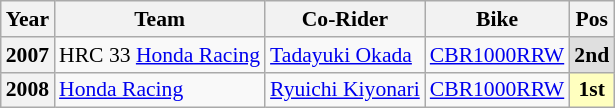<table class="wikitable" style="font-size:90%">
<tr>
<th>Year</th>
<th>Team</th>
<th>Co-Rider</th>
<th>Bike</th>
<th>Pos</th>
</tr>
<tr>
<th>2007</th>
<td> HRC 33 <a href='#'>Honda Racing</a></td>
<td> <a href='#'>Tadayuki Okada</a></td>
<td><a href='#'>CBR1000RRW</a></td>
<td style="background:#dfdfdf;" align="center"><strong>2nd</strong></td>
</tr>
<tr>
<th>2008</th>
<td>  <a href='#'>Honda Racing</a></td>
<td> <a href='#'>Ryuichi Kiyonari</a></td>
<td><a href='#'>CBR1000RRW</a></td>
<td style="background:#FFFFBF;" align="center"><strong>1st</strong></td>
</tr>
</table>
